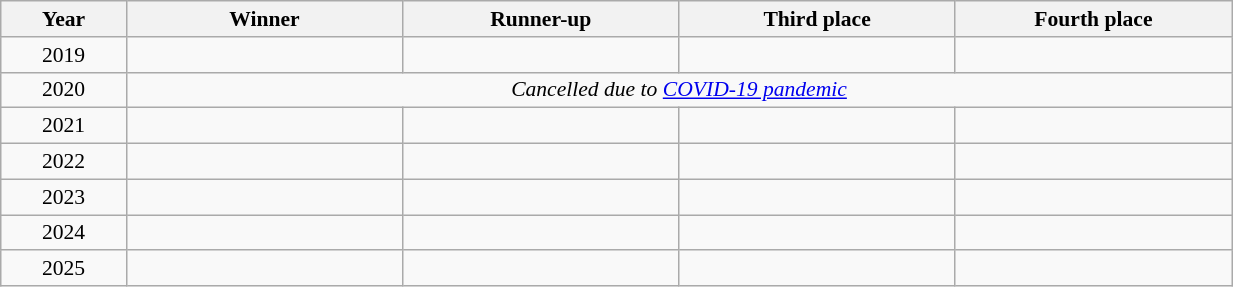<table class="wikitable" style="font-size:90%; width:65%; text-align:left;">
<tr>
<th width="10%">Year</th>
<th width="22%">Winner</th>
<th width="22%">Runner-up</th>
<th width="22%">Third place</th>
<th width="22%">Fourth place</th>
</tr>
<tr>
<td align=center>2019</td>
<td></td>
<td></td>
<td></td>
<td></td>
</tr>
<tr>
<td align=center>2020</td>
<td align=center colspan=4><em>Cancelled due to <a href='#'>COVID-19 pandemic</a></em></td>
</tr>
<tr>
<td align=center>2021</td>
<td></td>
<td></td>
<td></td>
<td></td>
</tr>
<tr>
<td align=center>2022</td>
<td></td>
<td></td>
<td></td>
<td></td>
</tr>
<tr>
<td align=center>2023</td>
<td></td>
<td></td>
<td></td>
<td></td>
</tr>
<tr>
<td align=center>2024</td>
<td></td>
<td></td>
<td></td>
<td></td>
</tr>
<tr>
<td align=center>2025</td>
<td></td>
<td></td>
<td></td>
<td></td>
</tr>
</table>
